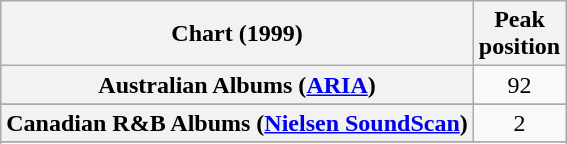<table class="wikitable sortable plainrowheaders">
<tr>
<th scope="col">Chart (1999)</th>
<th scope="col">Peak<br>position</th>
</tr>
<tr>
<th scope="row">Australian Albums (<a href='#'>ARIA</a>)</th>
<td align="center">92</td>
</tr>
<tr>
</tr>
<tr>
<th scope="row">Canadian R&B Albums (<a href='#'>Nielsen SoundScan</a>)</th>
<td style="text-align:center;">2</td>
</tr>
<tr>
</tr>
<tr>
</tr>
<tr>
</tr>
<tr>
</tr>
<tr>
</tr>
<tr>
</tr>
</table>
